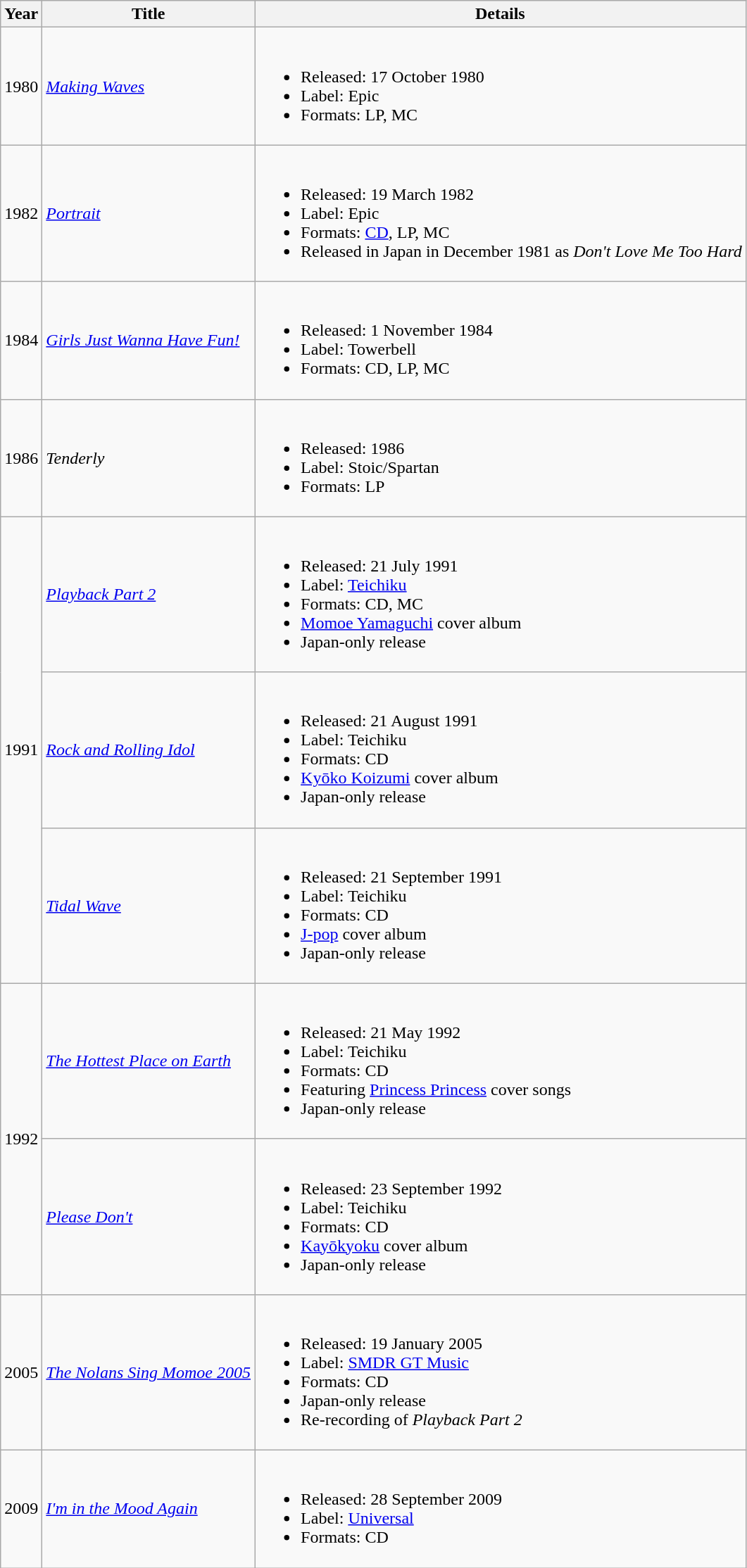<table class="wikitable">
<tr>
<th>Year</th>
<th>Title</th>
<th>Details</th>
</tr>
<tr>
<td>1980</td>
<td><em><a href='#'>Making Waves</a></em></td>
<td><br><ul><li>Released: 17 October 1980</li><li>Label: Epic</li><li>Formats: LP, MC</li></ul></td>
</tr>
<tr>
<td>1982</td>
<td><em><a href='#'>Portrait</a></em></td>
<td><br><ul><li>Released: 19 March 1982</li><li>Label: Epic</li><li>Formats: <a href='#'>CD</a>, LP, MC</li><li>Released in Japan in December 1981 as <em>Don't Love Me Too Hard</em></li></ul></td>
</tr>
<tr>
<td>1984</td>
<td><em><a href='#'>Girls Just Wanna Have Fun!</a></em></td>
<td><br><ul><li>Released: 1 November 1984</li><li>Label: Towerbell</li><li>Formats: CD, LP, MC</li></ul></td>
</tr>
<tr>
<td>1986</td>
<td><em>Tenderly</em></td>
<td><br><ul><li>Released: 1986</li><li>Label: Stoic/Spartan</li><li>Formats: LP</li></ul></td>
</tr>
<tr>
<td rowspan="3">1991</td>
<td><em><a href='#'>Playback Part 2</a></em></td>
<td><br><ul><li>Released: 21 July 1991</li><li>Label: <a href='#'>Teichiku</a></li><li>Formats: CD, MC</li><li><a href='#'>Momoe Yamaguchi</a> cover album</li><li>Japan-only release</li></ul></td>
</tr>
<tr>
<td><em><a href='#'>Rock and Rolling Idol</a></em></td>
<td><br><ul><li>Released: 21 August 1991</li><li>Label: Teichiku</li><li>Formats: CD</li><li><a href='#'>Kyōko Koizumi</a> cover album</li><li>Japan-only release</li></ul></td>
</tr>
<tr>
<td><em><a href='#'>Tidal Wave</a></em></td>
<td><br><ul><li>Released: 21 September 1991</li><li>Label: Teichiku</li><li>Formats: CD</li><li><a href='#'>J-pop</a> cover album</li><li>Japan-only release</li></ul></td>
</tr>
<tr>
<td rowspan="2">1992</td>
<td><em><a href='#'>The Hottest Place on Earth</a></em></td>
<td><br><ul><li>Released: 21 May 1992</li><li>Label: Teichiku</li><li>Formats: CD</li><li>Featuring <a href='#'>Princess Princess</a> cover songs</li><li>Japan-only release</li></ul></td>
</tr>
<tr>
<td><em><a href='#'>Please Don't</a></em></td>
<td><br><ul><li>Released: 23 September 1992</li><li>Label: Teichiku</li><li>Formats: CD</li><li><a href='#'>Kayōkyoku</a> cover album</li><li>Japan-only release</li></ul></td>
</tr>
<tr>
<td>2005</td>
<td><em><a href='#'>The Nolans Sing Momoe 2005</a></em></td>
<td><br><ul><li>Released: 19 January 2005</li><li>Label: <a href='#'>SMDR GT Music</a></li><li>Formats: CD</li><li>Japan-only release</li><li>Re-recording of <em>Playback Part 2</em></li></ul></td>
</tr>
<tr>
<td>2009</td>
<td><em><a href='#'>I'm in the Mood Again</a></em></td>
<td><br><ul><li>Released: 28 September 2009</li><li>Label: <a href='#'>Universal</a></li><li>Formats: CD</li></ul></td>
</tr>
</table>
